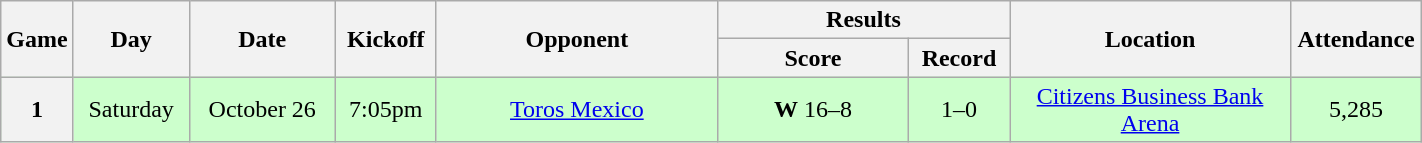<table class="wikitable">
<tr>
<th rowspan="2" width="40">Game</th>
<th rowspan="2" width="70">Day</th>
<th rowspan="2" width="90">Date</th>
<th rowspan="2" width="60">Kickoff</th>
<th rowspan="2" width="180">Opponent</th>
<th colspan="2" width="180">Results</th>
<th rowspan="2" width="180">Location</th>
<th rowspan="2" width="80">Attendance</th>
</tr>
<tr>
<th width="120">Score</th>
<th width="60">Record</th>
</tr>
<tr align="center" bgcolor="#CCFFCC">
<th>1</th>
<td>Saturday</td>
<td>October 26</td>
<td>7:05pm</td>
<td><a href='#'>Toros Mexico</a></td>
<td><strong>W</strong> 16–8</td>
<td>1–0</td>
<td><a href='#'>Citizens Business Bank Arena</a></td>
<td>5,285</td>
</tr>
</table>
